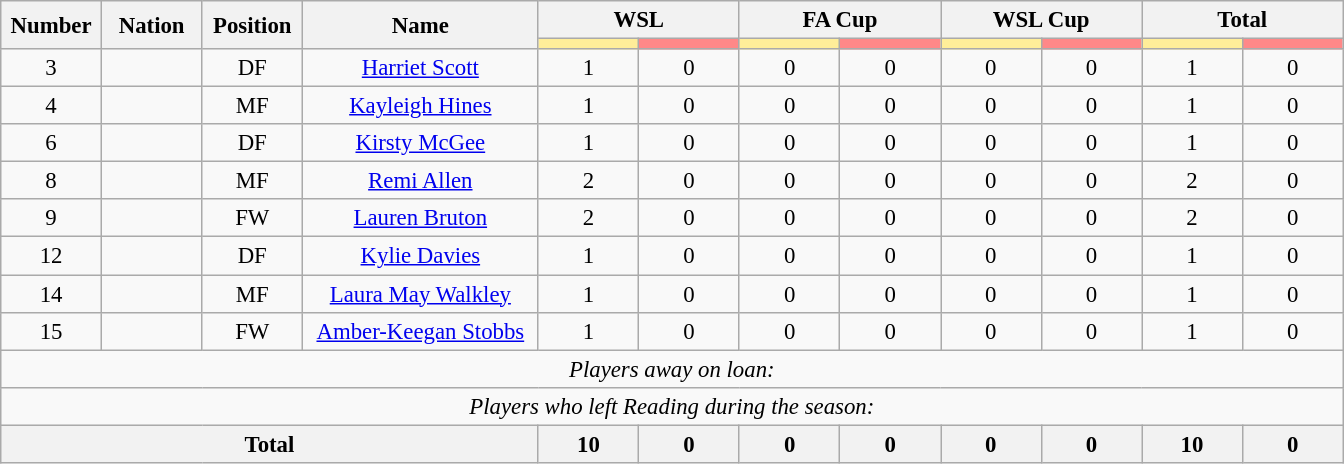<table class="wikitable" style="font-size: 95%; text-align: center;">
<tr>
<th rowspan=2 width=60>Number</th>
<th rowspan=2 width=60>Nation</th>
<th rowspan=2 width=60>Position</th>
<th rowspan=2 width=150>Name</th>
<th colspan=2>WSL</th>
<th colspan=2>FA Cup</th>
<th colspan=2>WSL Cup</th>
<th colspan=2>Total</th>
</tr>
<tr>
<th style="width:60px; background:#fe9;"></th>
<th style="width:60px; background:#ff8888;"></th>
<th style="width:60px; background:#fe9;"></th>
<th style="width:60px; background:#ff8888;"></th>
<th style="width:60px; background:#fe9;"></th>
<th style="width:60px; background:#ff8888;"></th>
<th style="width:60px; background:#fe9;"></th>
<th style="width:60px; background:#ff8888;"></th>
</tr>
<tr>
<td>3</td>
<td></td>
<td>DF</td>
<td><a href='#'>Harriet Scott</a></td>
<td>1</td>
<td>0</td>
<td>0</td>
<td>0</td>
<td>0</td>
<td>0</td>
<td>1</td>
<td>0</td>
</tr>
<tr>
<td>4</td>
<td></td>
<td>MF</td>
<td><a href='#'>Kayleigh Hines</a></td>
<td>1</td>
<td>0</td>
<td>0</td>
<td>0</td>
<td>0</td>
<td>0</td>
<td>1</td>
<td>0</td>
</tr>
<tr>
<td>6</td>
<td></td>
<td>DF</td>
<td><a href='#'>Kirsty McGee</a></td>
<td>1</td>
<td>0</td>
<td>0</td>
<td>0</td>
<td>0</td>
<td>0</td>
<td>1</td>
<td>0</td>
</tr>
<tr>
<td>8</td>
<td></td>
<td>MF</td>
<td><a href='#'>Remi Allen</a></td>
<td>2</td>
<td>0</td>
<td>0</td>
<td>0</td>
<td>0</td>
<td>0</td>
<td>2</td>
<td>0</td>
</tr>
<tr>
<td>9</td>
<td></td>
<td>FW</td>
<td><a href='#'>Lauren Bruton</a></td>
<td>2</td>
<td>0</td>
<td>0</td>
<td>0</td>
<td>0</td>
<td>0</td>
<td>2</td>
<td>0</td>
</tr>
<tr>
<td>12</td>
<td></td>
<td>DF</td>
<td><a href='#'>Kylie Davies</a></td>
<td>1</td>
<td>0</td>
<td>0</td>
<td>0</td>
<td>0</td>
<td>0</td>
<td>1</td>
<td>0</td>
</tr>
<tr>
<td>14</td>
<td></td>
<td>MF</td>
<td><a href='#'>Laura May Walkley</a></td>
<td>1</td>
<td>0</td>
<td>0</td>
<td>0</td>
<td>0</td>
<td>0</td>
<td>1</td>
<td>0</td>
</tr>
<tr>
<td>15</td>
<td></td>
<td>FW</td>
<td><a href='#'>Amber-Keegan Stobbs</a></td>
<td>1</td>
<td>0</td>
<td>0</td>
<td>0</td>
<td>0</td>
<td>0</td>
<td>1</td>
<td>0</td>
</tr>
<tr>
<td colspan="13"><em>Players away on loan:</em></td>
</tr>
<tr>
<td colspan="13"><em>Players who left Reading during the season:</em></td>
</tr>
<tr>
<th colspan=4>Total</th>
<th>10</th>
<th>0</th>
<th>0</th>
<th>0</th>
<th>0</th>
<th>0</th>
<th>10</th>
<th>0</th>
</tr>
</table>
